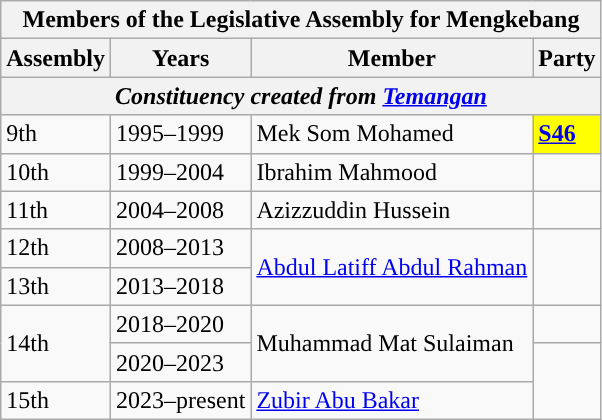<table class=wikitable>
<tr>
<th colspan=4>Members of the Legislative Assembly for Mengkebang</th>
</tr>
<tr>
<th>Assembly</th>
<th>Years</th>
<th>Member</th>
<th>Party</th>
</tr>
<tr>
<th colspan=4 align=center><em>Constituency created from <a href='#'>Temangan</a></em></th>
</tr>
<tr>
<td>9th</td>
<td>1995–1999</td>
<td>Mek Som Mohamed</td>
<td bgcolor="yellow"><strong><a href='#'>S46</a></strong></td>
</tr>
<tr>
<td>10th</td>
<td>1999–2004</td>
<td>Ibrahim Mahmood</td>
<td></td>
</tr>
<tr>
<td>11th</td>
<td>2004–2008</td>
<td>Azizzuddin Hussein</td>
<td></td>
</tr>
<tr>
<td>12th</td>
<td>2008–2013</td>
<td rowspan=2><a href='#'>Abdul Latiff Abdul Rahman</a></td>
<td rowspan=2></td>
</tr>
<tr>
<td>13th</td>
<td>2013–2018</td>
</tr>
<tr>
<td rowspan="2">14th</td>
<td>2018–2020</td>
<td rowspan="2">Muhammad Mat Sulaiman</td>
<td></td>
</tr>
<tr>
<td>2020–2023</td>
<td rowspan=2></td>
</tr>
<tr>
<td>15th</td>
<td>2023–present</td>
<td><a href='#'>Zubir Abu Bakar</a></td>
</tr>
</table>
